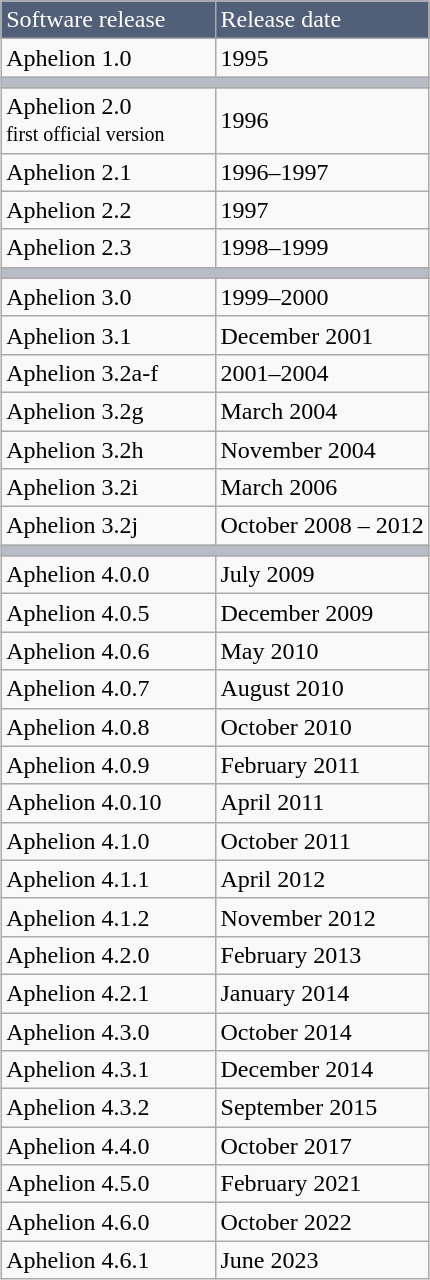<table class="wikitable" align="center" style="margin-left: auto; margin-right: auto;">
<tr style="background-color:#525F79;color:#FFF;">
<td width="50%">Software release</td>
<td width="50%">Release date</td>
</tr>
<tr>
<td>Aphelion 1.0</td>
<td>1995</td>
</tr>
<tr style="background-color:#B7BCC6;">
<td colspan="2"></td>
</tr>
<tr>
<td>Aphelion 2.0<br><small>first official version</small></td>
<td>1996</td>
</tr>
<tr>
<td>Aphelion 2.1</td>
<td>1996–1997</td>
</tr>
<tr>
<td>Aphelion 2.2</td>
<td>1997</td>
</tr>
<tr>
<td>Aphelion 2.3</td>
<td>1998–1999</td>
</tr>
<tr style="background-color:#B7BCC6;">
<td colspan="2"></td>
</tr>
<tr>
<td>Aphelion 3.0</td>
<td>1999–2000</td>
</tr>
<tr>
<td>Aphelion 3.1</td>
<td>December 2001</td>
</tr>
<tr>
<td>Aphelion 3.2a-f</td>
<td>2001–2004</td>
</tr>
<tr>
<td>Aphelion 3.2g</td>
<td>March 2004</td>
</tr>
<tr>
<td>Aphelion 3.2h</td>
<td>November 2004</td>
</tr>
<tr>
<td>Aphelion 3.2i</td>
<td>March 2006</td>
</tr>
<tr>
<td>Aphelion 3.2j</td>
<td>October 2008 – 2012</td>
</tr>
<tr style="background-color:#B7BCC6;">
<td colspan="2"></td>
</tr>
<tr>
<td>Aphelion 4.0.0</td>
<td>July 2009</td>
</tr>
<tr>
<td>Aphelion 4.0.5</td>
<td>December 2009</td>
</tr>
<tr>
<td>Aphelion 4.0.6</td>
<td>May 2010</td>
</tr>
<tr>
<td>Aphelion 4.0.7</td>
<td>August 2010</td>
</tr>
<tr>
<td>Aphelion 4.0.8</td>
<td>October 2010</td>
</tr>
<tr>
<td>Aphelion 4.0.9</td>
<td>February 2011</td>
</tr>
<tr>
<td>Aphelion 4.0.10</td>
<td>April 2011</td>
</tr>
<tr>
<td>Aphelion 4.1.0</td>
<td>October 2011</td>
</tr>
<tr>
<td>Aphelion 4.1.1</td>
<td>April 2012</td>
</tr>
<tr>
<td>Aphelion 4.1.2</td>
<td>November 2012</td>
</tr>
<tr>
<td>Aphelion 4.2.0</td>
<td>February 2013</td>
</tr>
<tr>
<td>Aphelion 4.2.1</td>
<td>January 2014</td>
</tr>
<tr>
<td>Aphelion 4.3.0</td>
<td>October 2014</td>
</tr>
<tr>
<td>Aphelion 4.3.1</td>
<td>December 2014</td>
</tr>
<tr>
<td>Aphelion 4.3.2</td>
<td>September 2015</td>
</tr>
<tr>
<td>Aphelion 4.4.0</td>
<td>October 2017</td>
</tr>
<tr>
<td>Aphelion 4.5.0</td>
<td>February 2021</td>
</tr>
<tr>
<td>Aphelion 4.6.0</td>
<td>October 2022</td>
</tr>
<tr>
<td>Aphelion 4.6.1</td>
<td>June 2023</td>
</tr>
</table>
